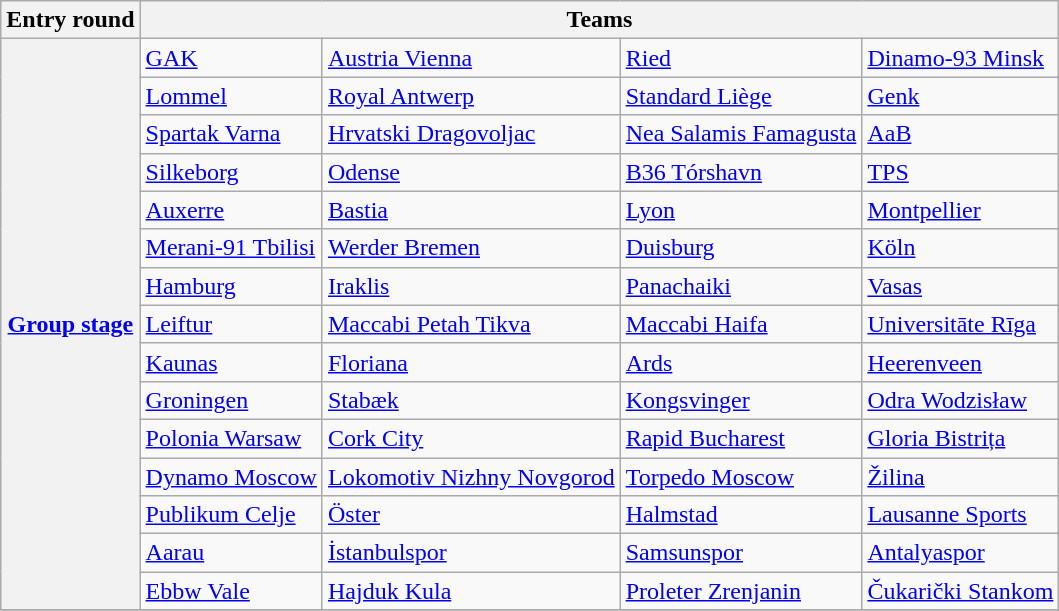<table class="wikitable">
<tr>
<th colspan=2>Entry round</th>
<th colspan=4>Teams</th>
</tr>
<tr>
<th colspan=2 rowspan=15><a href='#'>Group stage</a></th>
<td> <a href='#'>GAK</a> </td>
<td> <a href='#'>Austria Vienna</a> </td>
<td> <a href='#'>Ried</a> </td>
<td> <a href='#'>Dinamo-93 Minsk</a> </td>
</tr>
<tr>
<td> <a href='#'>Lommel</a> </td>
<td> <a href='#'>Royal Antwerp</a> </td>
<td> <a href='#'>Standard Liège</a> </td>
<td> <a href='#'>Genk</a> </td>
</tr>
<tr>
<td> <a href='#'>Spartak Varna</a> </td>
<td> <a href='#'>Hrvatski Dragovoljac</a> </td>
<td> <a href='#'>Nea Salamis Famagusta</a> </td>
<td> <a href='#'>AaB</a> </td>
</tr>
<tr>
<td> <a href='#'>Silkeborg</a> </td>
<td> <a href='#'>Odense</a> </td>
<td> <a href='#'>B36 Tórshavn</a> </td>
<td> <a href='#'>TPS</a> </td>
</tr>
<tr>
<td> <a href='#'>Auxerre</a> </td>
<td> <a href='#'>Bastia</a> </td>
<td> <a href='#'>Lyon</a> </td>
<td> <a href='#'>Montpellier</a> </td>
</tr>
<tr>
<td> <a href='#'>Merani-91 Tbilisi</a> </td>
<td> <a href='#'>Werder Bremen</a> </td>
<td> <a href='#'>Duisburg</a> </td>
<td> <a href='#'>Köln</a> </td>
</tr>
<tr>
<td> <a href='#'>Hamburg</a> </td>
<td> <a href='#'>Iraklis</a> </td>
<td> <a href='#'>Panachaiki</a> </td>
<td> <a href='#'>Vasas</a> </td>
</tr>
<tr>
<td> <a href='#'>Leiftur</a> </td>
<td> <a href='#'>Maccabi Petah Tikva</a> </td>
<td> <a href='#'>Maccabi Haifa</a> </td>
<td> <a href='#'>Universitāte Rīga</a> </td>
</tr>
<tr>
<td> <a href='#'>Kaunas</a> </td>
<td> <a href='#'>Floriana</a> </td>
<td> <a href='#'>Ards</a> </td>
<td> <a href='#'>Heerenveen</a> </td>
</tr>
<tr>
<td> <a href='#'>Groningen</a> </td>
<td> <a href='#'>Stabæk</a> </td>
<td> <a href='#'>Kongsvinger</a> </td>
<td> <a href='#'>Odra Wodzisław</a> </td>
</tr>
<tr>
<td> <a href='#'>Polonia Warsaw</a> </td>
<td> <a href='#'>Cork City</a> </td>
<td> <a href='#'>Rapid Bucharest</a> </td>
<td> <a href='#'>Gloria Bistrița</a> </td>
</tr>
<tr>
<td> <a href='#'>Dynamo Moscow</a> </td>
<td> <a href='#'>Lokomotiv Nizhny Novgorod</a> </td>
<td> <a href='#'>Torpedo Moscow</a> </td>
<td> <a href='#'>Žilina</a> </td>
</tr>
<tr>
<td> <a href='#'>Publikum Celje</a> </td>
<td> <a href='#'>Öster</a> </td>
<td> <a href='#'>Halmstad</a> </td>
<td> <a href='#'>Lausanne Sports</a> </td>
</tr>
<tr>
<td> <a href='#'>Aarau</a> </td>
<td> <a href='#'>İstanbulspor</a> </td>
<td> <a href='#'>Samsunspor</a> </td>
<td> <a href='#'>Antalyaspor</a> </td>
</tr>
<tr>
<td> <a href='#'>Ebbw Vale</a> </td>
<td> <a href='#'>Hajduk Kula</a> </td>
<td> <a href='#'>Proleter Zrenjanin</a> </td>
<td> <a href='#'>Čukarički Stankom</a> </td>
</tr>
<tr>
</tr>
</table>
